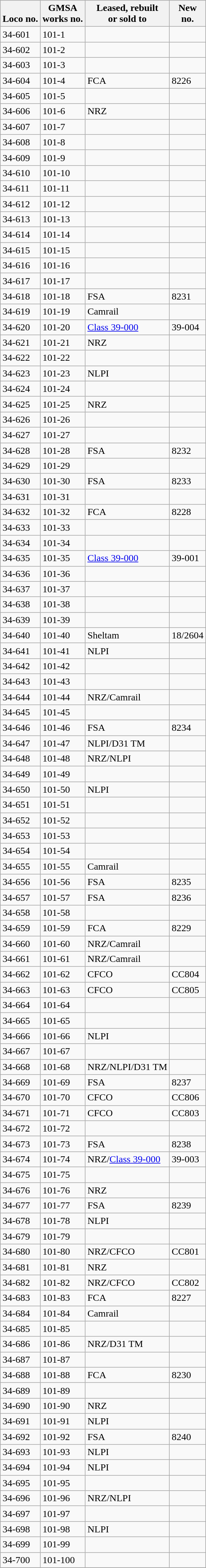<table class="wikitable collapsible sortable collapsed" style="margin:0.5em auto; font-size:100%;">
<tr>
<th><br>Loco no.</th>
<th>GMSA<br>works no.</th>
<th>Leased, rebuilt<br>or sold to</th>
<th>New<br>no.</th>
</tr>
<tr>
<td>34-601</td>
<td>101-1</td>
<td></td>
<td></td>
</tr>
<tr>
<td>34-602</td>
<td>101-2</td>
<td></td>
<td></td>
</tr>
<tr>
<td>34-603</td>
<td>101-3</td>
<td></td>
<td></td>
</tr>
<tr>
<td>34-604</td>
<td>101-4</td>
<td>FCA</td>
<td>8226</td>
</tr>
<tr>
<td>34-605</td>
<td>101-5</td>
<td></td>
<td></td>
</tr>
<tr>
<td>34-606</td>
<td>101-6</td>
<td>NRZ</td>
<td></td>
</tr>
<tr>
<td>34-607</td>
<td>101-7</td>
<td></td>
<td></td>
</tr>
<tr>
<td>34-608</td>
<td>101-8</td>
<td></td>
<td></td>
</tr>
<tr>
<td>34-609</td>
<td>101-9</td>
<td></td>
<td></td>
</tr>
<tr>
<td>34-610</td>
<td>101-10</td>
<td></td>
<td></td>
</tr>
<tr>
<td>34-611</td>
<td>101-11</td>
<td></td>
<td></td>
</tr>
<tr>
<td>34-612</td>
<td>101-12</td>
<td></td>
<td></td>
</tr>
<tr>
<td>34-613</td>
<td>101-13</td>
<td></td>
<td></td>
</tr>
<tr>
<td>34-614</td>
<td>101-14</td>
<td></td>
<td></td>
</tr>
<tr>
<td>34-615</td>
<td>101-15</td>
<td></td>
<td></td>
</tr>
<tr>
<td>34-616</td>
<td>101-16</td>
<td></td>
<td></td>
</tr>
<tr>
<td>34-617</td>
<td>101-17</td>
<td></td>
<td></td>
</tr>
<tr>
<td>34-618</td>
<td>101-18</td>
<td>FSA</td>
<td>8231</td>
</tr>
<tr>
<td>34-619</td>
<td>101-19</td>
<td>Camrail</td>
<td></td>
</tr>
<tr>
<td>34-620</td>
<td>101-20</td>
<td><a href='#'>Class 39-000</a></td>
<td>39-004</td>
</tr>
<tr>
<td>34-621</td>
<td>101-21</td>
<td>NRZ</td>
<td></td>
</tr>
<tr>
<td>34-622</td>
<td>101-22</td>
<td></td>
<td></td>
</tr>
<tr>
<td>34-623</td>
<td>101-23</td>
<td>NLPI</td>
<td></td>
</tr>
<tr>
<td>34-624</td>
<td>101-24</td>
<td></td>
<td></td>
</tr>
<tr>
<td>34-625</td>
<td>101-25</td>
<td>NRZ</td>
<td></td>
</tr>
<tr>
<td>34-626</td>
<td>101-26</td>
<td></td>
<td></td>
</tr>
<tr>
<td>34-627</td>
<td>101-27</td>
<td></td>
<td></td>
</tr>
<tr>
<td>34-628</td>
<td>101-28</td>
<td>FSA</td>
<td>8232</td>
</tr>
<tr>
<td>34-629</td>
<td>101-29</td>
<td></td>
<td></td>
</tr>
<tr>
<td>34-630</td>
<td>101-30</td>
<td>FSA</td>
<td>8233</td>
</tr>
<tr>
<td>34-631</td>
<td>101-31</td>
<td></td>
<td></td>
</tr>
<tr>
<td>34-632</td>
<td>101-32</td>
<td>FCA</td>
<td>8228</td>
</tr>
<tr>
<td>34-633</td>
<td>101-33</td>
<td></td>
<td></td>
</tr>
<tr>
<td>34-634</td>
<td>101-34</td>
<td></td>
<td></td>
</tr>
<tr>
<td>34-635</td>
<td>101-35</td>
<td><a href='#'>Class 39-000</a></td>
<td>39-001</td>
</tr>
<tr>
<td>34-636</td>
<td>101-36</td>
<td></td>
<td></td>
</tr>
<tr>
<td>34-637</td>
<td>101-37</td>
<td></td>
<td></td>
</tr>
<tr>
<td>34-638</td>
<td>101-38</td>
<td></td>
<td></td>
</tr>
<tr>
<td>34-639</td>
<td>101-39</td>
<td></td>
<td></td>
</tr>
<tr>
<td>34-640</td>
<td>101-40</td>
<td>Sheltam</td>
<td>18/2604</td>
</tr>
<tr>
<td>34-641</td>
<td>101-41</td>
<td>NLPI</td>
<td></td>
</tr>
<tr>
<td>34-642</td>
<td>101-42</td>
<td></td>
<td></td>
</tr>
<tr>
<td>34-643</td>
<td>101-43</td>
<td></td>
<td></td>
</tr>
<tr>
<td>34-644</td>
<td>101-44</td>
<td>NRZ/Camrail</td>
<td></td>
</tr>
<tr>
<td>34-645</td>
<td>101-45</td>
<td></td>
<td></td>
</tr>
<tr>
<td>34-646</td>
<td>101-46</td>
<td>FSA</td>
<td>8234</td>
</tr>
<tr>
<td>34-647</td>
<td>101-47</td>
<td>NLPI/D31 TM</td>
<td></td>
</tr>
<tr>
<td>34-648</td>
<td>101-48</td>
<td>NRZ/NLPI</td>
<td></td>
</tr>
<tr>
<td>34-649</td>
<td>101-49</td>
<td></td>
<td></td>
</tr>
<tr>
<td>34-650</td>
<td>101-50</td>
<td>NLPI</td>
<td></td>
</tr>
<tr>
<td>34-651</td>
<td>101-51</td>
<td></td>
<td></td>
</tr>
<tr>
<td>34-652</td>
<td>101-52</td>
<td></td>
<td></td>
</tr>
<tr>
<td>34-653</td>
<td>101-53</td>
<td></td>
<td></td>
</tr>
<tr>
<td>34-654</td>
<td>101-54</td>
<td></td>
<td></td>
</tr>
<tr>
<td>34-655</td>
<td>101-55</td>
<td>Camrail</td>
<td></td>
</tr>
<tr>
<td>34-656</td>
<td>101-56</td>
<td>FSA</td>
<td>8235</td>
</tr>
<tr>
<td>34-657</td>
<td>101-57</td>
<td>FSA</td>
<td>8236</td>
</tr>
<tr>
<td>34-658</td>
<td>101-58</td>
<td></td>
<td></td>
</tr>
<tr>
<td>34-659</td>
<td>101-59</td>
<td>FCA</td>
<td>8229</td>
</tr>
<tr>
<td>34-660</td>
<td>101-60</td>
<td>NRZ/Camrail</td>
<td></td>
</tr>
<tr>
<td>34-661</td>
<td>101-61</td>
<td>NRZ/Camrail</td>
<td></td>
</tr>
<tr>
<td>34-662</td>
<td>101-62</td>
<td>CFCO</td>
<td>CC804</td>
</tr>
<tr>
<td>34-663</td>
<td>101-63</td>
<td>CFCO</td>
<td>CC805</td>
</tr>
<tr>
<td>34-664</td>
<td>101-64</td>
<td></td>
<td></td>
</tr>
<tr>
<td>34-665</td>
<td>101-65</td>
<td></td>
<td></td>
</tr>
<tr>
<td>34-666</td>
<td>101-66</td>
<td>NLPI</td>
<td></td>
</tr>
<tr>
<td>34-667</td>
<td>101-67</td>
<td></td>
<td></td>
</tr>
<tr>
<td>34-668</td>
<td>101-68</td>
<td>NRZ/NLPI/D31 TM</td>
<td></td>
</tr>
<tr>
<td>34-669</td>
<td>101-69</td>
<td>FSA</td>
<td>8237</td>
</tr>
<tr>
<td>34-670</td>
<td>101-70</td>
<td>CFCO</td>
<td>CC806</td>
</tr>
<tr>
<td>34-671</td>
<td>101-71</td>
<td>CFCO</td>
<td>CC803</td>
</tr>
<tr>
<td>34-672</td>
<td>101-72</td>
<td></td>
<td></td>
</tr>
<tr>
<td>34-673</td>
<td>101-73</td>
<td>FSA</td>
<td>8238</td>
</tr>
<tr>
<td>34-674</td>
<td>101-74</td>
<td>NRZ/<a href='#'>Class 39-000</a></td>
<td>39-003</td>
</tr>
<tr>
<td>34-675</td>
<td>101-75</td>
<td></td>
<td></td>
</tr>
<tr>
<td>34-676</td>
<td>101-76</td>
<td>NRZ</td>
<td></td>
</tr>
<tr>
<td>34-677</td>
<td>101-77</td>
<td>FSA</td>
<td>8239</td>
</tr>
<tr>
<td>34-678</td>
<td>101-78</td>
<td>NLPI</td>
<td></td>
</tr>
<tr>
<td>34-679</td>
<td>101-79</td>
<td></td>
<td></td>
</tr>
<tr>
<td>34-680</td>
<td>101-80</td>
<td>NRZ/CFCO</td>
<td>CC801</td>
</tr>
<tr>
<td>34-681</td>
<td>101-81</td>
<td>NRZ</td>
<td></td>
</tr>
<tr>
<td>34-682</td>
<td>101-82</td>
<td>NRZ/CFCO</td>
<td>CC802</td>
</tr>
<tr>
<td>34-683</td>
<td>101-83</td>
<td>FCA</td>
<td>8227</td>
</tr>
<tr>
<td>34-684</td>
<td>101-84</td>
<td>Camrail</td>
<td></td>
</tr>
<tr>
<td>34-685</td>
<td>101-85</td>
<td></td>
<td></td>
</tr>
<tr>
<td>34-686</td>
<td>101-86</td>
<td>NRZ/D31 TM</td>
<td></td>
</tr>
<tr>
<td>34-687</td>
<td>101-87</td>
<td></td>
<td></td>
</tr>
<tr>
<td>34-688</td>
<td>101-88</td>
<td>FCA</td>
<td>8230</td>
</tr>
<tr>
<td>34-689</td>
<td>101-89</td>
<td></td>
<td></td>
</tr>
<tr>
<td>34-690</td>
<td>101-90</td>
<td>NRZ</td>
<td></td>
</tr>
<tr>
<td>34-691</td>
<td>101-91</td>
<td>NLPI</td>
<td></td>
</tr>
<tr>
<td>34-692</td>
<td>101-92</td>
<td>FSA</td>
<td>8240</td>
</tr>
<tr>
<td>34-693</td>
<td>101-93</td>
<td>NLPI</td>
<td></td>
</tr>
<tr>
<td>34-694</td>
<td>101-94</td>
<td>NLPI</td>
<td></td>
</tr>
<tr>
<td>34-695</td>
<td>101-95</td>
<td></td>
<td></td>
</tr>
<tr>
<td>34-696</td>
<td>101-96</td>
<td>NRZ/NLPI</td>
<td></td>
</tr>
<tr>
<td>34-697</td>
<td>101-97</td>
<td></td>
<td></td>
</tr>
<tr>
<td>34-698</td>
<td>101-98</td>
<td>NLPI</td>
<td></td>
</tr>
<tr>
<td>34-699</td>
<td>101-99</td>
<td></td>
<td></td>
</tr>
<tr>
<td>34-700</td>
<td>101-100</td>
<td></td>
<td></td>
</tr>
<tr>
</tr>
</table>
